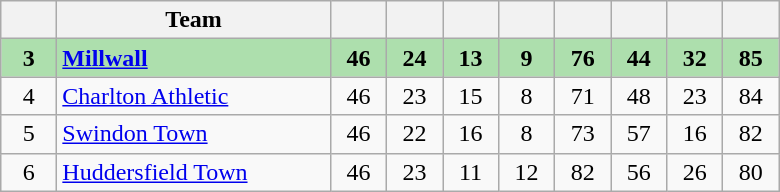<table class="wikitable" style="text-align:center">
<tr>
<th width="30"></th>
<th width="175">Team</th>
<th width="30"></th>
<th width="30"></th>
<th width="30"></th>
<th width="30"></th>
<th width="30"></th>
<th width="30"></th>
<th width="30"></th>
<th width="30"></th>
</tr>
<tr style="background:#addfad;">
<td><strong>3</strong></td>
<td align=left><strong><a href='#'>Millwall</a></strong></td>
<td><strong>46</strong></td>
<td><strong>24</strong></td>
<td><strong>13</strong></td>
<td><strong>9</strong></td>
<td><strong>76</strong></td>
<td><strong>44</strong></td>
<td><strong>32</strong></td>
<td><strong>85</strong></td>
</tr>
<tr>
<td>4</td>
<td align=left><a href='#'>Charlton Athletic</a></td>
<td>46</td>
<td>23</td>
<td>15</td>
<td>8</td>
<td>71</td>
<td>48</td>
<td>23</td>
<td>84</td>
</tr>
<tr>
<td>5</td>
<td align=left><a href='#'>Swindon Town</a></td>
<td>46</td>
<td>22</td>
<td>16</td>
<td>8</td>
<td>73</td>
<td>57</td>
<td>16</td>
<td>82</td>
</tr>
<tr>
<td>6</td>
<td align=left><a href='#'>Huddersfield Town</a></td>
<td>46</td>
<td>23</td>
<td>11</td>
<td>12</td>
<td>82</td>
<td>56</td>
<td>26</td>
<td>80</td>
</tr>
</table>
